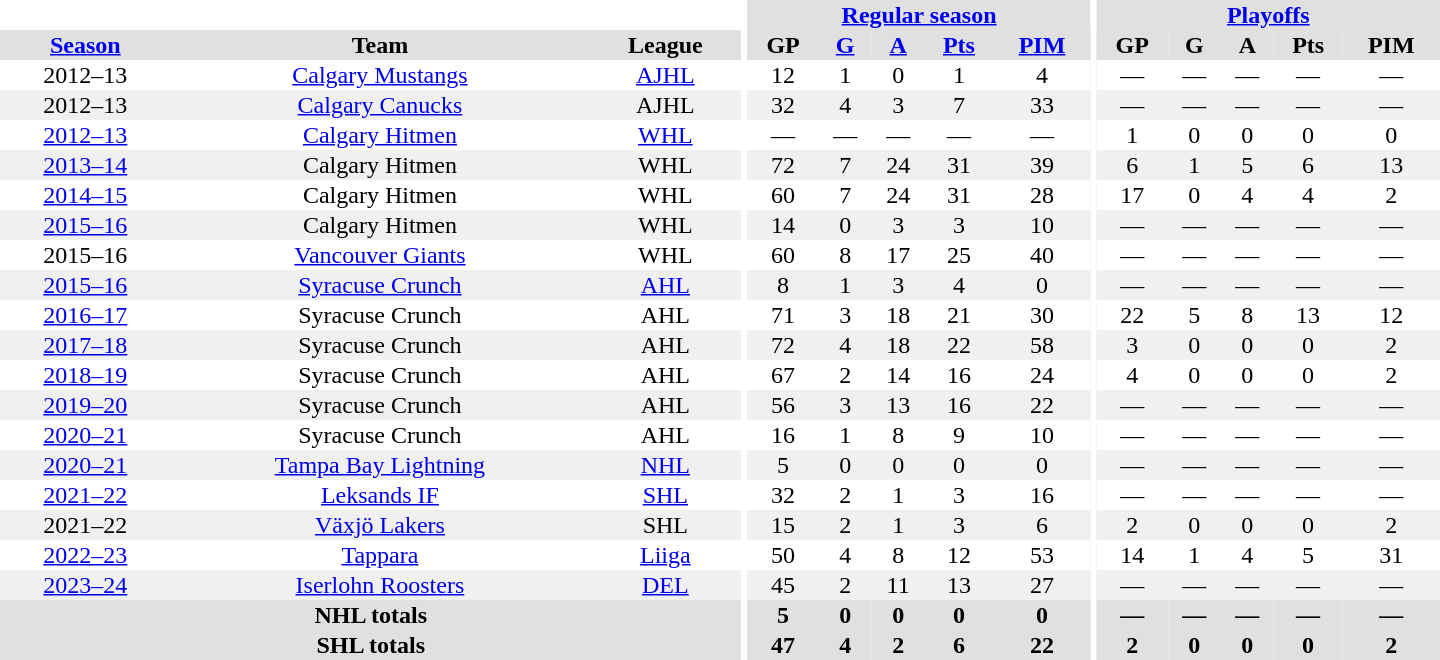<table border="0" cellpadding="1" cellspacing="0" style="text-align:center; width:60em">
<tr bgcolor="#e0e0e0">
<th colspan="3" bgcolor="#ffffff"></th>
<th rowspan="99" bgcolor="#ffffff"></th>
<th colspan="5"><a href='#'>Regular season</a></th>
<th rowspan="99" bgcolor="#ffffff"></th>
<th colspan="5"><a href='#'>Playoffs</a></th>
</tr>
<tr bgcolor="#e0e0e0">
<th><a href='#'>Season</a></th>
<th>Team</th>
<th>League</th>
<th>GP</th>
<th><a href='#'>G</a></th>
<th><a href='#'>A</a></th>
<th><a href='#'>Pts</a></th>
<th><a href='#'>PIM</a></th>
<th>GP</th>
<th>G</th>
<th>A</th>
<th>Pts</th>
<th>PIM</th>
</tr>
<tr>
<td>2012–13</td>
<td><a href='#'>Calgary Mustangs</a></td>
<td><a href='#'>AJHL</a></td>
<td>12</td>
<td>1</td>
<td>0</td>
<td>1</td>
<td>4</td>
<td>—</td>
<td>—</td>
<td>—</td>
<td>—</td>
<td>—</td>
</tr>
<tr bgcolor="#f0f0f0">
<td>2012–13</td>
<td><a href='#'>Calgary Canucks</a></td>
<td>AJHL</td>
<td>32</td>
<td>4</td>
<td>3</td>
<td>7</td>
<td>33</td>
<td>—</td>
<td>—</td>
<td>—</td>
<td>—</td>
<td>—</td>
</tr>
<tr>
<td><a href='#'>2012–13</a></td>
<td><a href='#'>Calgary Hitmen</a></td>
<td><a href='#'>WHL</a></td>
<td>—</td>
<td>—</td>
<td>—</td>
<td>—</td>
<td>—</td>
<td>1</td>
<td>0</td>
<td>0</td>
<td>0</td>
<td>0</td>
</tr>
<tr bgcolor="#f0f0f0">
<td><a href='#'>2013–14</a></td>
<td>Calgary Hitmen</td>
<td>WHL</td>
<td>72</td>
<td>7</td>
<td>24</td>
<td>31</td>
<td>39</td>
<td>6</td>
<td>1</td>
<td>5</td>
<td>6</td>
<td>13</td>
</tr>
<tr>
<td><a href='#'>2014–15</a></td>
<td>Calgary Hitmen</td>
<td>WHL</td>
<td>60</td>
<td>7</td>
<td>24</td>
<td>31</td>
<td>28</td>
<td>17</td>
<td>0</td>
<td>4</td>
<td>4</td>
<td>2</td>
</tr>
<tr bgcolor="#f0f0f0">
<td><a href='#'>2015–16</a></td>
<td>Calgary Hitmen</td>
<td>WHL</td>
<td>14</td>
<td>0</td>
<td>3</td>
<td>3</td>
<td>10</td>
<td>—</td>
<td>—</td>
<td>—</td>
<td>—</td>
<td>—</td>
</tr>
<tr>
<td>2015–16</td>
<td><a href='#'>Vancouver Giants</a></td>
<td>WHL</td>
<td>60</td>
<td>8</td>
<td>17</td>
<td>25</td>
<td>40</td>
<td>—</td>
<td>—</td>
<td>—</td>
<td>—</td>
<td>—</td>
</tr>
<tr bgcolor="#f0f0f0">
<td><a href='#'>2015–16</a></td>
<td><a href='#'>Syracuse Crunch</a></td>
<td><a href='#'>AHL</a></td>
<td>8</td>
<td>1</td>
<td>3</td>
<td>4</td>
<td>0</td>
<td>—</td>
<td>—</td>
<td>—</td>
<td>—</td>
<td>—</td>
</tr>
<tr>
<td><a href='#'>2016–17</a></td>
<td>Syracuse Crunch</td>
<td>AHL</td>
<td>71</td>
<td>3</td>
<td>18</td>
<td>21</td>
<td>30</td>
<td>22</td>
<td>5</td>
<td>8</td>
<td>13</td>
<td>12</td>
</tr>
<tr bgcolor="#f0f0f0">
<td><a href='#'>2017–18</a></td>
<td>Syracuse Crunch</td>
<td>AHL</td>
<td>72</td>
<td>4</td>
<td>18</td>
<td>22</td>
<td>58</td>
<td>3</td>
<td>0</td>
<td>0</td>
<td>0</td>
<td>2</td>
</tr>
<tr>
<td><a href='#'>2018–19</a></td>
<td>Syracuse Crunch</td>
<td>AHL</td>
<td>67</td>
<td>2</td>
<td>14</td>
<td>16</td>
<td>24</td>
<td>4</td>
<td>0</td>
<td>0</td>
<td>0</td>
<td>2</td>
</tr>
<tr bgcolor="#f0f0f0">
<td><a href='#'>2019–20</a></td>
<td>Syracuse Crunch</td>
<td>AHL</td>
<td>56</td>
<td>3</td>
<td>13</td>
<td>16</td>
<td>22</td>
<td>—</td>
<td>—</td>
<td>—</td>
<td>—</td>
<td>—</td>
</tr>
<tr>
<td><a href='#'>2020–21</a></td>
<td>Syracuse Crunch</td>
<td>AHL</td>
<td>16</td>
<td>1</td>
<td>8</td>
<td>9</td>
<td>10</td>
<td>—</td>
<td>—</td>
<td>—</td>
<td>—</td>
<td>—</td>
</tr>
<tr bgcolor="#f0f0f0">
<td><a href='#'>2020–21</a></td>
<td><a href='#'>Tampa Bay Lightning</a></td>
<td><a href='#'>NHL</a></td>
<td>5</td>
<td>0</td>
<td>0</td>
<td>0</td>
<td>0</td>
<td>—</td>
<td>—</td>
<td>—</td>
<td>—</td>
<td>—</td>
</tr>
<tr>
<td><a href='#'>2021–22</a></td>
<td><a href='#'>Leksands IF</a></td>
<td><a href='#'>SHL</a></td>
<td>32</td>
<td>2</td>
<td>1</td>
<td>3</td>
<td>16</td>
<td>—</td>
<td>—</td>
<td>—</td>
<td>—</td>
<td>—</td>
</tr>
<tr bgcolor="#f0f0f0">
<td>2021–22</td>
<td><a href='#'>Växjö Lakers</a></td>
<td>SHL</td>
<td>15</td>
<td>2</td>
<td>1</td>
<td>3</td>
<td>6</td>
<td>2</td>
<td>0</td>
<td>0</td>
<td>0</td>
<td>2</td>
</tr>
<tr>
<td><a href='#'>2022–23</a></td>
<td><a href='#'>Tappara</a></td>
<td><a href='#'>Liiga</a></td>
<td>50</td>
<td>4</td>
<td>8</td>
<td>12</td>
<td>53</td>
<td>14</td>
<td>1</td>
<td>4</td>
<td>5</td>
<td>31</td>
</tr>
<tr bgcolor="#f0f0f0">
<td><a href='#'>2023–24</a></td>
<td><a href='#'>Iserlohn Roosters</a></td>
<td><a href='#'>DEL</a></td>
<td>45</td>
<td>2</td>
<td>11</td>
<td>13</td>
<td>27</td>
<td>—</td>
<td>—</td>
<td>—</td>
<td>—</td>
<td>—</td>
</tr>
<tr bgcolor="#e0e0e0">
<th colspan="3">NHL totals</th>
<th>5</th>
<th>0</th>
<th>0</th>
<th>0</th>
<th>0</th>
<th>—</th>
<th>—</th>
<th>—</th>
<th>—</th>
<th>—</th>
</tr>
<tr bgcolor="#e0e0e0">
<th colspan="3">SHL totals</th>
<th>47</th>
<th>4</th>
<th>2</th>
<th>6</th>
<th>22</th>
<th>2</th>
<th>0</th>
<th>0</th>
<th>0</th>
<th>2</th>
</tr>
</table>
